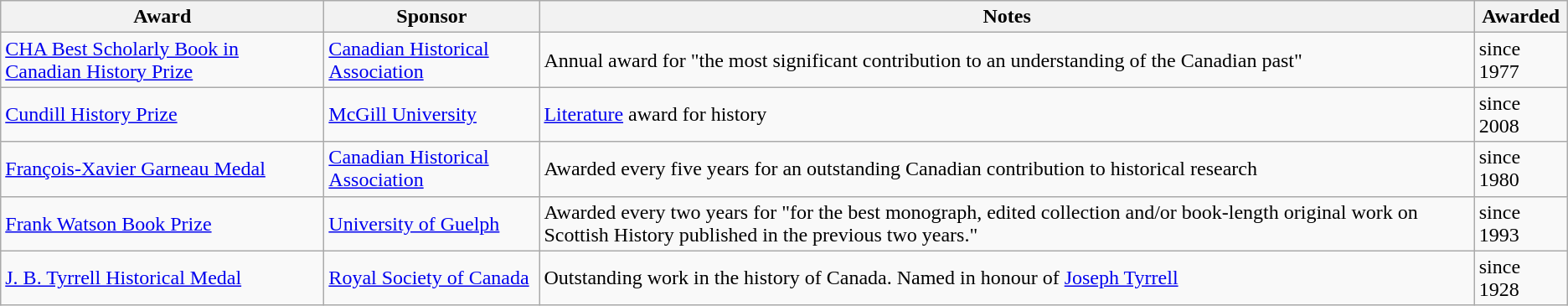<table class="wikitable sortable">
<tr>
<th>Award</th>
<th>Sponsor</th>
<th>Notes</th>
<th>Awarded</th>
</tr>
<tr>
<td><a href='#'>CHA Best Scholarly Book in Canadian History Prize</a></td>
<td><a href='#'>Canadian Historical Association</a></td>
<td>Annual award for "the most significant contribution to an understanding of the Canadian past"</td>
<td>since 1977</td>
</tr>
<tr>
<td><a href='#'>Cundill History Prize</a></td>
<td><a href='#'>McGill University</a></td>
<td><a href='#'>Literature</a> award for history</td>
<td>since 2008</td>
</tr>
<tr>
<td><a href='#'>François-Xavier Garneau Medal</a></td>
<td><a href='#'>Canadian Historical Association</a></td>
<td>Awarded every five years for an outstanding Canadian contribution to historical research</td>
<td>since 1980</td>
</tr>
<tr>
<td><a href='#'>Frank Watson Book Prize</a></td>
<td><a href='#'>University of Guelph</a></td>
<td>Awarded every two years for "for the best monograph, edited collection and/or book-length original work on Scottish History published in the previous two years."</td>
<td>since 1993</td>
</tr>
<tr>
<td><a href='#'>J. B. Tyrrell Historical Medal</a></td>
<td><a href='#'>Royal Society of Canada</a></td>
<td>Outstanding work in the history of Canada. Named in honour of <a href='#'>Joseph Tyrrell</a></td>
<td>since 1928</td>
</tr>
</table>
